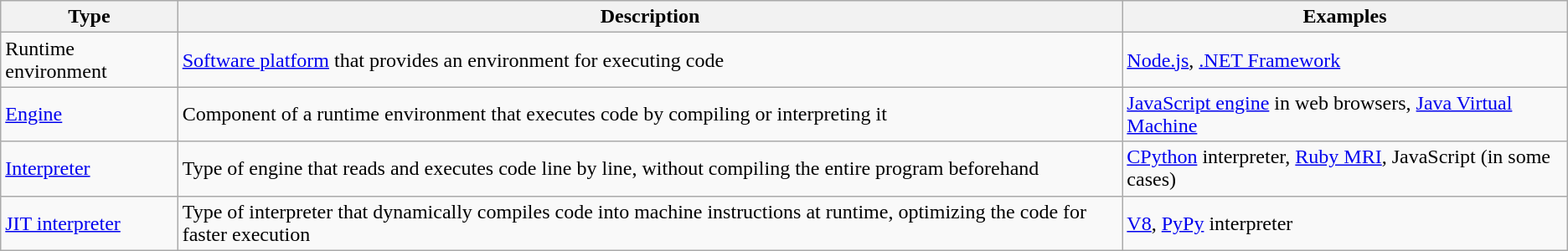<table class="wikitable">
<tr>
<th>Type</th>
<th>Description</th>
<th>Examples</th>
</tr>
<tr>
<td>Runtime environment</td>
<td><a href='#'>Software platform</a> that provides an environment for executing code</td>
<td><a href='#'>Node.js</a>, <a href='#'>.NET Framework</a></td>
</tr>
<tr>
<td><a href='#'>Engine</a></td>
<td>Component of a runtime environment that executes code by compiling or interpreting it</td>
<td><a href='#'>JavaScript engine</a> in web browsers, <a href='#'>Java Virtual Machine</a></td>
</tr>
<tr>
<td><a href='#'>Interpreter</a></td>
<td>Type of engine that reads and executes code line by line, without compiling the entire program beforehand</td>
<td><a href='#'>CPython</a> interpreter, <a href='#'>Ruby MRI</a>, JavaScript (in some cases)</td>
</tr>
<tr>
<td><a href='#'>JIT interpreter</a></td>
<td>Type of interpreter that dynamically compiles code into machine instructions at runtime, optimizing the code for faster execution</td>
<td><a href='#'>V8</a>, <a href='#'>PyPy</a> interpreter</td>
</tr>
</table>
